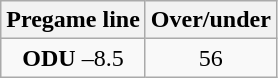<table class="wikitable">
<tr align="center">
<th style=>Pregame line</th>
<th style=>Over/under</th>
</tr>
<tr align="center">
<td><strong>ODU</strong> –8.5</td>
<td>56</td>
</tr>
</table>
